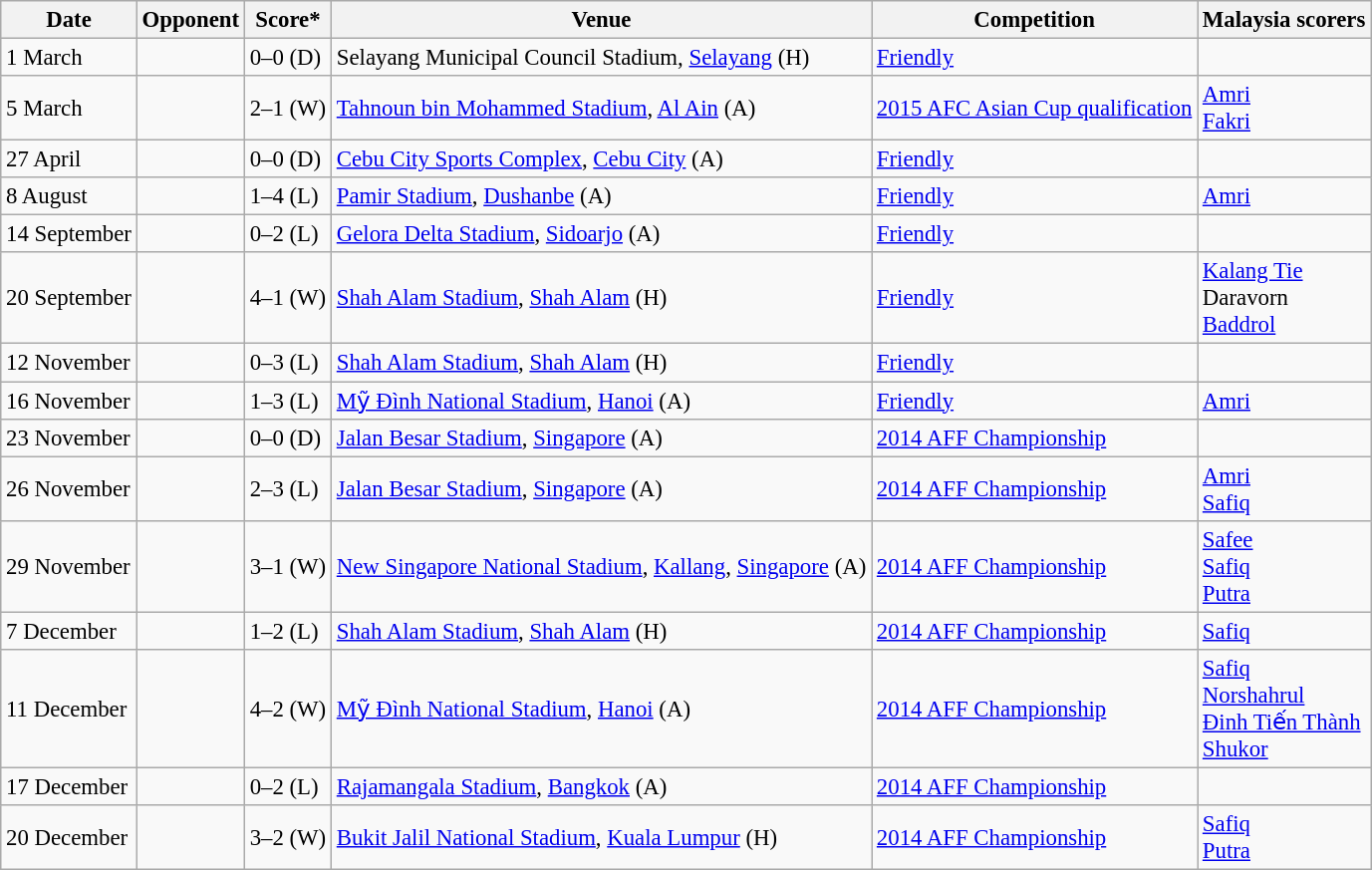<table class="wikitable collapsible collapsed" style="font-size:95%">
<tr>
<th>Date</th>
<th>Opponent</th>
<th>Score*</th>
<th>Venue</th>
<th>Competition</th>
<th>Malaysia scorers</th>
</tr>
<tr>
<td>1 March</td>
<td></td>
<td>0–0 (D)</td>
<td>Selayang Municipal Council Stadium, <a href='#'>Selayang</a> (H)</td>
<td><a href='#'>Friendly</a></td>
<td></td>
</tr>
<tr>
<td>5 March</td>
<td></td>
<td>2–1 (W)</td>
<td><a href='#'>Tahnoun bin Mohammed Stadium</a>, <a href='#'>Al Ain</a> (A)</td>
<td><a href='#'>2015 AFC Asian Cup qualification</a></td>
<td><a href='#'>Amri</a>  <br> <a href='#'>Fakri</a> </td>
</tr>
<tr>
<td>27 April</td>
<td></td>
<td>0–0 (D)</td>
<td><a href='#'>Cebu City Sports Complex</a>, <a href='#'>Cebu City</a> (A)</td>
<td><a href='#'>Friendly</a></td>
<td></td>
</tr>
<tr>
<td>8 August</td>
<td></td>
<td>1–4 (L)</td>
<td><a href='#'>Pamir Stadium</a>, <a href='#'>Dushanbe</a> (A)</td>
<td><a href='#'>Friendly</a></td>
<td><a href='#'>Amri</a> </td>
</tr>
<tr>
<td>14 September</td>
<td></td>
<td>0–2 (L)</td>
<td><a href='#'>Gelora Delta Stadium</a>, <a href='#'>Sidoarjo</a> (A)</td>
<td><a href='#'>Friendly</a></td>
<td></td>
</tr>
<tr>
<td>20 September</td>
<td></td>
<td>4–1 (W)</td>
<td><a href='#'>Shah Alam Stadium</a>, <a href='#'>Shah Alam</a> (H)</td>
<td><a href='#'>Friendly</a></td>
<td><a href='#'>Kalang Tie</a>  <br> Daravorn  <br> <a href='#'>Baddrol</a> </td>
</tr>
<tr>
<td>12 November</td>
<td></td>
<td>0–3 (L)</td>
<td><a href='#'>Shah Alam Stadium</a>, <a href='#'>Shah Alam</a> (H)</td>
<td><a href='#'>Friendly</a></td>
<td></td>
</tr>
<tr>
<td>16 November</td>
<td></td>
<td>1–3 (L)</td>
<td><a href='#'>Mỹ Đình National Stadium</a>, <a href='#'>Hanoi</a> (A)</td>
<td><a href='#'>Friendly</a></td>
<td><a href='#'>Amri</a> </td>
</tr>
<tr>
<td>23 November</td>
<td></td>
<td>0–0 (D)</td>
<td><a href='#'>Jalan Besar Stadium</a>, <a href='#'>Singapore</a> (A)</td>
<td><a href='#'>2014 AFF Championship</a></td>
<td></td>
</tr>
<tr>
<td>26 November</td>
<td></td>
<td>2–3 (L)</td>
<td><a href='#'>Jalan Besar Stadium</a>, <a href='#'>Singapore</a> (A)</td>
<td><a href='#'>2014 AFF Championship</a></td>
<td><a href='#'>Amri</a>  <br> <a href='#'>Safiq</a> </td>
</tr>
<tr>
<td>29 November</td>
<td></td>
<td>3–1 (W)</td>
<td><a href='#'>New Singapore National Stadium</a>, <a href='#'>Kallang</a>, <a href='#'>Singapore</a> (A)</td>
<td><a href='#'>2014 AFF Championship</a></td>
<td><a href='#'>Safee</a>  <br> <a href='#'>Safiq</a>  <br> <a href='#'>Putra</a> </td>
</tr>
<tr>
<td>7 December</td>
<td></td>
<td>1–2 (L)</td>
<td><a href='#'>Shah Alam Stadium</a>, <a href='#'>Shah Alam</a> (H)</td>
<td><a href='#'>2014 AFF Championship</a></td>
<td><a href='#'>Safiq</a> </td>
</tr>
<tr>
<td>11 December</td>
<td></td>
<td>4–2 (W)</td>
<td><a href='#'>Mỹ Đình National Stadium</a>, <a href='#'>Hanoi</a> (A)</td>
<td><a href='#'>2014 AFF Championship</a></td>
<td><a href='#'>Safiq</a>  <br> <a href='#'>Norshahrul</a>  <br> <a href='#'>Đinh Tiến Thành</a>  <br> <a href='#'>Shukor</a> </td>
</tr>
<tr>
<td>17 December</td>
<td></td>
<td>0–2 (L)</td>
<td><a href='#'>Rajamangala Stadium</a>, <a href='#'>Bangkok</a> (A)</td>
<td><a href='#'>2014 AFF Championship</a></td>
<td></td>
</tr>
<tr>
<td>20 December</td>
<td></td>
<td>3–2 (W)</td>
<td><a href='#'>Bukit Jalil National Stadium</a>, <a href='#'>Kuala Lumpur</a> (H)</td>
<td><a href='#'>2014 AFF Championship</a></td>
<td><a href='#'>Safiq</a>  <br> <a href='#'>Putra</a> </td>
</tr>
</table>
